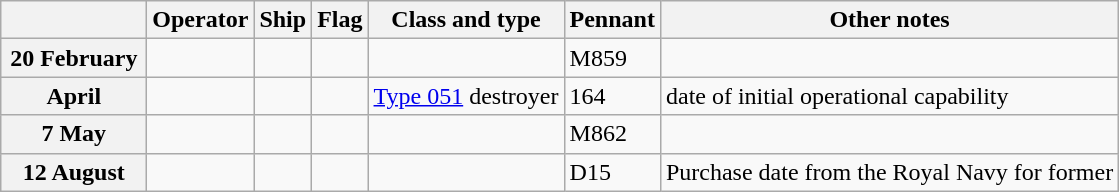<table class="wikitable">
<tr>
<th width="90"></th>
<th>Operator</th>
<th>Ship</th>
<th>Flag</th>
<th>Class and type</th>
<th>Pennant</th>
<th>Other notes</th>
</tr>
<tr ---->
<th>20 February</th>
<td></td>
<td><strong></strong></td>
<td></td>
<td></td>
<td>M859</td>
<td></td>
</tr>
<tr ---->
<th>April</th>
<td></td>
<td><strong></strong></td>
<td></td>
<td><a href='#'>Type 051</a> destroyer</td>
<td>164</td>
<td>date of initial operational capability</td>
</tr>
<tr ---->
<th>7 May</th>
<td></td>
<td><strong></strong></td>
<td></td>
<td></td>
<td>M862</td>
<td></td>
</tr>
<tr ---->
<th>12 August</th>
<td></td>
<td><strong></strong></td>
<td></td>
<td></td>
<td>D15</td>
<td>Purchase date from the Royal Navy for former </td>
</tr>
</table>
